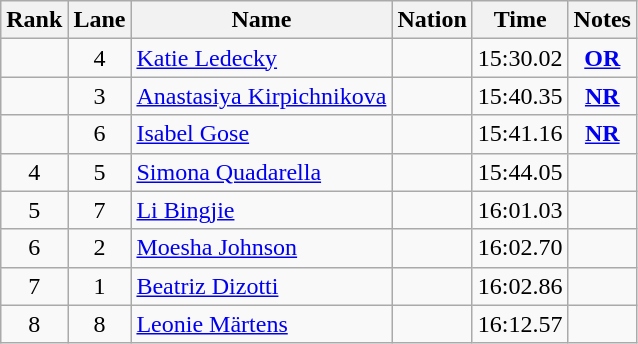<table class="wikitable sortable mw-collapsible">
<tr>
<th scope="col">Rank</th>
<th scope="col">Lane</th>
<th scope="col">Name</th>
<th scope="col">Nation</th>
<th scope="col">Time</th>
<th scope="col">Notes</th>
</tr>
<tr>
<td align=center></td>
<td align=center>4</td>
<td align="left"><a href='#'>Katie Ledecky</a></td>
<td align="left"></td>
<td align=center>15:30.02</td>
<td align=center><strong><a href='#'>OR</a></strong></td>
</tr>
<tr>
<td align=center></td>
<td align=center>3</td>
<td align="left"><a href='#'>Anastasiya Kirpichnikova</a></td>
<td align="left"></td>
<td align=center>15:40.35</td>
<td align=center><strong><a href='#'>NR</a></strong></td>
</tr>
<tr>
<td align=center></td>
<td align=center>6</td>
<td align="left"><a href='#'>Isabel Gose</a></td>
<td align="left"></td>
<td align=center>15:41.16</td>
<td align=center><strong><a href='#'>NR</a></strong></td>
</tr>
<tr>
<td align=center>4</td>
<td align=center>5</td>
<td align="left"><a href='#'>Simona Quadarella</a></td>
<td align="left"></td>
<td align=center>15:44.05</td>
<td align=center></td>
</tr>
<tr>
<td align=center>5</td>
<td align=center>7</td>
<td align="left"><a href='#'>Li Bingjie</a></td>
<td align="left"></td>
<td align=center>16:01.03</td>
<td align=center></td>
</tr>
<tr>
<td align=center>6</td>
<td align=center>2</td>
<td align="left"><a href='#'>Moesha Johnson</a></td>
<td align="left"></td>
<td align=center>16:02.70</td>
<td align=center></td>
</tr>
<tr>
<td align=center>7</td>
<td align=center>1</td>
<td align="left"><a href='#'>Beatriz Dizotti</a></td>
<td align="left"></td>
<td align=center>16:02.86</td>
<td align=center></td>
</tr>
<tr>
<td align=center>8</td>
<td align=center>8</td>
<td align="left"><a href='#'>Leonie Märtens</a></td>
<td align="left"></td>
<td align=center>16:12.57</td>
<td align=center></td>
</tr>
</table>
